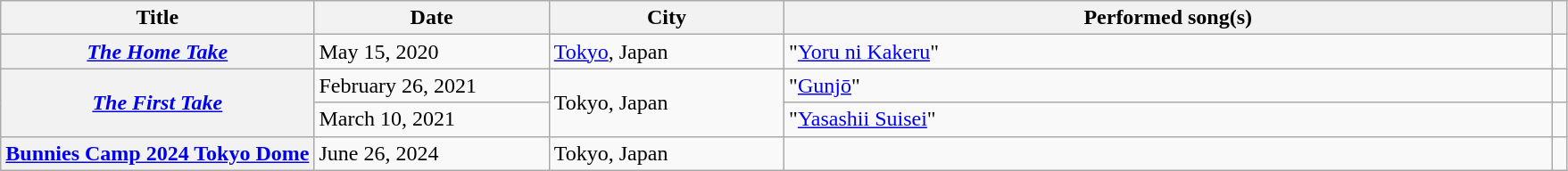<table class="wikitable sortable plainrowheaders">
<tr>
<th style="width:20%">Title</th>
<th style="width:15%">Date</th>
<th style="width:15%">City</th>
<th>Performed song(s)</th>
<th style="width:1%" class="unsortable"></th>
</tr>
<tr>
<th scope="row"><em><a href='#'>The Home Take</a></em></th>
<td>May 15, 2020</td>
<td><a href='#'>Tokyo</a>, Japan</td>
<td>"<a href='#'>Yoru ni Kakeru</a>"</td>
<td style="text-align:center"></td>
</tr>
<tr>
<th scope="row" rowspan="2"><em><a href='#'>The First Take</a></em></th>
<td>February 26, 2021</td>
<td rowspan="2">Tokyo, Japan</td>
<td>"<a href='#'>Gunjō</a>"</td>
<td style="text-align:center"></td>
</tr>
<tr>
<td>March 10, 2021</td>
<td>"<a href='#'>Yasashii Suisei</a>"</td>
<td style="text-align:center"></td>
</tr>
<tr>
<th scope="row"><a href='#'>Bunnies Camp 2024 Tokyo Dome</a></th>
<td>June 26, 2024</td>
<td>Tokyo, Japan</td>
<td></td>
<td style="text-align:center"></td>
</tr>
</table>
